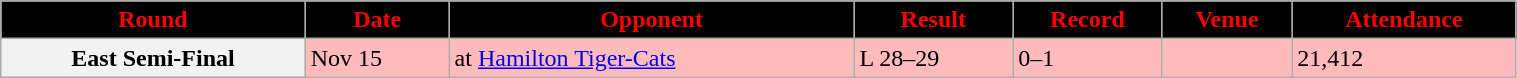<table class="wikitable" width="80%">
<tr align="center"  style="background:black;color:red;">
<td><strong>Round</strong></td>
<td><strong>Date</strong></td>
<td><strong>Opponent</strong></td>
<td><strong>Result</strong></td>
<td><strong>Record</strong></td>
<td><strong>Venue</strong></td>
<td><strong>Attendance</strong></td>
</tr>
<tr style="background:#ffbbbb">
<th>East Semi-Final</th>
<td>Nov 15</td>
<td>at <a href='#'>Hamilton Tiger-Cats</a></td>
<td>L 28–29</td>
<td>0–1</td>
<td></td>
<td>21,412</td>
</tr>
</table>
